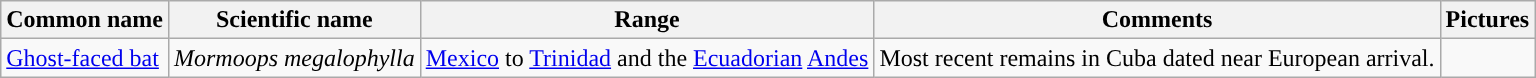<table class="wikitable">
<tr>
<th>Common name</th>
<th>Scientific name</th>
<th>Range</th>
<th class="unsortable">Comments</th>
<th>Pictures</th>
</tr>
<tr>
<td><a href='#'>Ghost-faced bat</a></td>
<td><em>Mormoops megalophylla</em></td>
<td><a href='#'>Mexico</a> to <a href='#'>Trinidad</a> and the <a href='#'>Ecuadorian</a> <a href='#'>Andes</a></td>
<td>Most recent remains in Cuba dated near European arrival.</td>
<td></td>
</tr>
</table>
